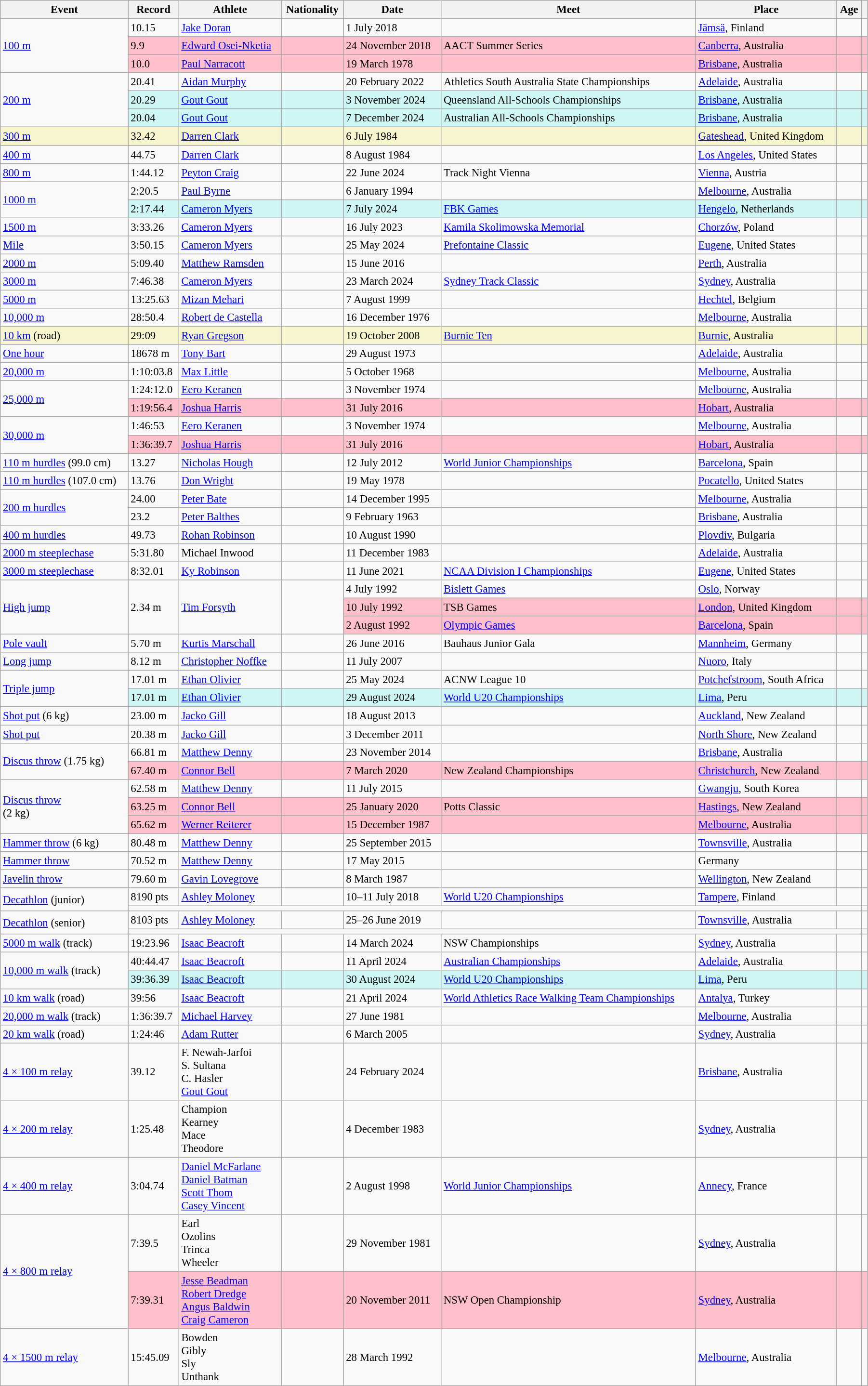<table class=wikitable style="width: 95%; font-size: 95%;">
<tr>
<th>Event</th>
<th>Record</th>
<th>Athlete</th>
<th>Nationality</th>
<th>Date</th>
<th>Meet</th>
<th>Place</th>
<th>Age</th>
<th></th>
</tr>
<tr>
<td rowspan=3><a href='#'>100 m</a></td>
<td>10.15 </td>
<td><a href='#'>Jake Doran</a></td>
<td></td>
<td>1 July 2018</td>
<td></td>
<td><a href='#'>Jämsä</a>, Finland</td>
<td></td>
<td></td>
</tr>
<tr style="background:pink">
<td>9.9  </td>
<td><a href='#'>Edward Osei-Nketia</a></td>
<td></td>
<td>24 November 2018</td>
<td>AACT Summer Series</td>
<td><a href='#'>Canberra</a>, Australia</td>
<td></td>
<td></td>
</tr>
<tr style="background:pink">
<td>10.0  </td>
<td><a href='#'>Paul Narracott</a></td>
<td></td>
<td>19 March 1978</td>
<td></td>
<td><a href='#'>Brisbane</a>, Australia</td>
<td></td>
<td></td>
</tr>
<tr>
<td rowspan="3"><a href='#'>200 m</a></td>
<td>20.41 </td>
<td><a href='#'>Aidan Murphy</a></td>
<td></td>
<td>20 February 2022</td>
<td>Athletics South Australia State Championships</td>
<td><a href='#'>Adelaide</a>, Australia</td>
<td></td>
<td></td>
</tr>
<tr bgcolor=#CEF6F5>
<td>20.29 </td>
<td><a href='#'>Gout Gout</a></td>
<td></td>
<td>3 November 2024</td>
<td>Queensland All-Schools Championships</td>
<td><a href='#'>Brisbane</a>, Australia</td>
<td></td>
<td></td>
</tr>
<tr bgcolor=#CEF6F5>
<td>20.04 </td>
<td><a href='#'>Gout Gout</a></td>
<td></td>
<td>7 December 2024</td>
<td>Australian All-Schools Championships</td>
<td><a href='#'>Brisbane</a>, Australia</td>
<td></td>
<td></td>
</tr>
<tr style="background:#f6F5CE;">
<td><a href='#'>300 m</a></td>
<td>32.42</td>
<td><a href='#'>Darren Clark</a></td>
<td></td>
<td>6 July 1984</td>
<td></td>
<td><a href='#'>Gateshead</a>, United Kingdom</td>
<td></td>
<td></td>
</tr>
<tr>
<td><a href='#'>400 m</a></td>
<td>44.75</td>
<td><a href='#'>Darren Clark</a></td>
<td></td>
<td>8 August 1984</td>
<td></td>
<td><a href='#'>Los Angeles</a>, United States</td>
<td></td>
<td></td>
</tr>
<tr>
<td><a href='#'>800 m</a></td>
<td>1:44.12</td>
<td><a href='#'>Peyton Craig</a></td>
<td></td>
<td>22 June 2024</td>
<td>Track Night Vienna</td>
<td><a href='#'>Vienna</a>, Austria</td>
<td></td>
<td></td>
</tr>
<tr>
<td rowspan=2><a href='#'>1000 m</a></td>
<td>2:20.5 </td>
<td><a href='#'>Paul Byrne</a></td>
<td></td>
<td>6 January 1994</td>
<td></td>
<td><a href='#'>Melbourne</a>, Australia</td>
<td></td>
<td></td>
</tr>
<tr bgcolor=#CEF6F5>
<td>2:17.44</td>
<td><a href='#'>Cameron Myers</a></td>
<td></td>
<td>7 July 2024</td>
<td><a href='#'>FBK Games</a></td>
<td><a href='#'>Hengelo</a>, Netherlands</td>
<td></td>
<td></td>
</tr>
<tr>
<td><a href='#'>1500 m</a></td>
<td>3:33.26</td>
<td><a href='#'>Cameron Myers</a></td>
<td></td>
<td>16 July 2023</td>
<td><a href='#'>Kamila Skolimowska Memorial</a></td>
<td><a href='#'>Chorzów</a>, Poland</td>
<td></td>
<td></td>
</tr>
<tr>
<td><a href='#'>Mile</a></td>
<td>3:50.15</td>
<td><a href='#'>Cameron Myers</a></td>
<td></td>
<td>25 May 2024</td>
<td><a href='#'>Prefontaine Classic</a></td>
<td><a href='#'>Eugene</a>, United States</td>
<td></td>
<td></td>
</tr>
<tr>
<td><a href='#'>2000 m</a></td>
<td>5:09.40</td>
<td><a href='#'>Matthew Ramsden</a></td>
<td></td>
<td>15 June 2016</td>
<td></td>
<td><a href='#'>Perth</a>, Australia</td>
<td></td>
<td></td>
</tr>
<tr>
<td><a href='#'>3000 m</a></td>
<td>7:46.38</td>
<td><a href='#'>Cameron Myers</a></td>
<td></td>
<td>23 March 2024</td>
<td><a href='#'>Sydney Track Classic</a></td>
<td><a href='#'>Sydney</a>, Australia</td>
<td></td>
<td></td>
</tr>
<tr>
<td><a href='#'>5000 m</a></td>
<td>13:25.63</td>
<td><a href='#'>Mizan Mehari</a></td>
<td></td>
<td>7 August 1999</td>
<td></td>
<td><a href='#'>Hechtel</a>, Belgium</td>
<td></td>
<td></td>
</tr>
<tr>
<td><a href='#'>10,000 m</a></td>
<td>28:50.4 </td>
<td><a href='#'>Robert de Castella</a></td>
<td></td>
<td>16 December 1976</td>
<td></td>
<td><a href='#'>Melbourne</a>, Australia</td>
<td></td>
<td></td>
</tr>
<tr style="background:#f6F5CE;">
<td><a href='#'>10 km</a> (road)</td>
<td>29:09</td>
<td><a href='#'>Ryan Gregson</a></td>
<td></td>
<td>19 October 2008</td>
<td><a href='#'>Burnie Ten</a></td>
<td><a href='#'>Burnie</a>, Australia</td>
<td></td>
<td></td>
</tr>
<tr>
<td><a href='#'>One hour</a></td>
<td>18678 m</td>
<td><a href='#'>Tony Bart</a></td>
<td></td>
<td>29 August 1973</td>
<td></td>
<td><a href='#'>Adelaide</a>, Australia</td>
<td></td>
<td></td>
</tr>
<tr>
<td><a href='#'>20,000 m</a></td>
<td>1:10:03.8</td>
<td><a href='#'>Max Little</a></td>
<td></td>
<td>5 October 1968</td>
<td></td>
<td><a href='#'>Melbourne</a>, Australia</td>
<td></td>
<td></td>
</tr>
<tr>
<td rowspan=2><a href='#'>25,000 m</a></td>
<td>1:24:12.0</td>
<td><a href='#'>Eero Keranen</a></td>
<td></td>
<td>3 November 1974</td>
<td></td>
<td><a href='#'>Melbourne</a>, Australia</td>
<td></td>
<td></td>
</tr>
<tr style="background:pink">
<td>1:19:56.4</td>
<td><a href='#'>Joshua Harris</a></td>
<td></td>
<td>31 July 2016</td>
<td></td>
<td><a href='#'>Hobart</a>, Australia</td>
<td></td>
<td></td>
</tr>
<tr>
<td rowspan=2><a href='#'>30,000 m</a></td>
<td>1:46:53</td>
<td><a href='#'>Eero Keranen</a></td>
<td></td>
<td>3 November 1974</td>
<td></td>
<td><a href='#'>Melbourne</a>, Australia</td>
<td></td>
<td></td>
</tr>
<tr style="background:pink">
<td>1:36:39.7</td>
<td><a href='#'>Joshua Harris</a></td>
<td></td>
<td>31 July 2016</td>
<td></td>
<td><a href='#'>Hobart</a>, Australia</td>
<td></td>
<td></td>
</tr>
<tr>
<td><a href='#'>110 m hurdles</a> (99.0 cm)</td>
<td>13.27 </td>
<td><a href='#'>Nicholas Hough</a></td>
<td></td>
<td>12 July 2012</td>
<td><a href='#'>World Junior Championships</a></td>
<td><a href='#'>Barcelona</a>, Spain</td>
<td></td>
<td></td>
</tr>
<tr>
<td><a href='#'>110 m hurdles</a> (107.0 cm)</td>
<td>13.76  </td>
<td><a href='#'>Don Wright</a></td>
<td></td>
<td>19 May 1978</td>
<td></td>
<td><a href='#'>Pocatello</a>, United States</td>
<td></td>
<td></td>
</tr>
<tr>
<td rowspan=2><a href='#'>200 m hurdles</a></td>
<td>24.00</td>
<td><a href='#'>Peter Bate</a></td>
<td></td>
<td>14 December 1995</td>
<td></td>
<td><a href='#'>Melbourne</a>, Australia</td>
<td></td>
<td></td>
</tr>
<tr>
<td>23.2 </td>
<td><a href='#'>Peter Balthes</a></td>
<td></td>
<td>9 February 1963</td>
<td></td>
<td><a href='#'>Brisbane</a>, Australia</td>
<td></td>
<td></td>
</tr>
<tr>
<td><a href='#'>400 m hurdles</a></td>
<td>49.73</td>
<td><a href='#'>Rohan Robinson</a></td>
<td></td>
<td>10 August 1990</td>
<td></td>
<td><a href='#'>Plovdiv</a>, Bulgaria</td>
<td></td>
<td></td>
</tr>
<tr>
<td><a href='#'>2000 m steeplechase</a></td>
<td>5:31.80</td>
<td>Michael Inwood</td>
<td></td>
<td>11 December 1983</td>
<td></td>
<td><a href='#'>Adelaide</a>, Australia</td>
<td></td>
<td></td>
</tr>
<tr>
<td><a href='#'>3000 m steeplechase</a></td>
<td>8:32.01</td>
<td><a href='#'>Ky Robinson</a></td>
<td></td>
<td>11 June 2021</td>
<td><a href='#'>NCAA Division I Championships</a></td>
<td><a href='#'>Eugene</a>, United States</td>
<td></td>
<td></td>
</tr>
<tr>
<td rowspan=3><a href='#'>High jump</a></td>
<td rowspan=3>2.34 m</td>
<td rowspan=3><a href='#'>Tim Forsyth</a></td>
<td rowspan=3></td>
<td>4 July 1992</td>
<td><a href='#'>Bislett Games</a></td>
<td><a href='#'>Oslo</a>, Norway</td>
<td></td>
<td></td>
</tr>
<tr style="background:pink">
<td>10 July 1992</td>
<td>TSB Games</td>
<td><a href='#'>London</a>, United Kingdom</td>
<td></td>
<td></td>
</tr>
<tr style="background:pink">
<td>2 August 1992</td>
<td><a href='#'>Olympic Games</a></td>
<td><a href='#'>Barcelona</a>, Spain</td>
<td></td>
<td></td>
</tr>
<tr>
<td><a href='#'>Pole vault</a></td>
<td>5.70 m</td>
<td><a href='#'>Kurtis Marschall</a></td>
<td></td>
<td>26 June 2016</td>
<td>Bauhaus Junior Gala</td>
<td><a href='#'>Mannheim</a>, Germany</td>
<td></td>
<td></td>
</tr>
<tr>
<td><a href='#'>Long jump</a></td>
<td>8.12 m </td>
<td><a href='#'>Christopher Noffke</a></td>
<td></td>
<td>11 July 2007</td>
<td></td>
<td><a href='#'>Nuoro</a>, Italy</td>
<td></td>
<td></td>
</tr>
<tr>
<td rowspan=2><a href='#'>Triple jump</a></td>
<td>17.01 m  </td>
<td><a href='#'>Ethan Olivier</a></td>
<td></td>
<td>25 May 2024</td>
<td>ACNW League 10</td>
<td><a href='#'>Potchefstroom</a>, South Africa</td>
<td></td>
<td></td>
</tr>
<tr bgcolor=#CEF6F5>
<td>17.01 m </td>
<td><a href='#'>Ethan Olivier</a></td>
<td></td>
<td>29 August 2024</td>
<td><a href='#'>World U20 Championships</a></td>
<td><a href='#'>Lima</a>, Peru</td>
<td></td>
<td></td>
</tr>
<tr>
<td><a href='#'>Shot put</a> (6 kg)</td>
<td>23.00 m</td>
<td><a href='#'>Jacko Gill</a></td>
<td></td>
<td>18 August 2013</td>
<td></td>
<td><a href='#'>Auckland</a>, New Zealand</td>
<td></td>
<td></td>
</tr>
<tr>
<td><a href='#'>Shot put</a></td>
<td>20.38 m</td>
<td><a href='#'>Jacko Gill</a></td>
<td></td>
<td>3 December 2011</td>
<td></td>
<td><a href='#'>North Shore</a>, New Zealand</td>
<td></td>
<td></td>
</tr>
<tr>
<td rowspan=2><a href='#'>Discus throw</a> (1.75 kg)</td>
<td>66.81 m</td>
<td><a href='#'>Matthew Denny</a></td>
<td></td>
<td>23 November 2014</td>
<td></td>
<td><a href='#'>Brisbane</a>, Australia</td>
<td></td>
<td></td>
</tr>
<tr style="background:pink">
<td>67.40 m</td>
<td><a href='#'>Connor Bell</a></td>
<td></td>
<td>7 March 2020</td>
<td>New Zealand Championships</td>
<td><a href='#'>Christchurch</a>, New Zealand</td>
<td></td>
<td></td>
</tr>
<tr>
<td rowspan=3><a href='#'>Discus throw</a><br>(2 kg)</td>
<td>62.58 m</td>
<td><a href='#'>Matthew Denny</a></td>
<td></td>
<td>11 July 2015</td>
<td></td>
<td><a href='#'>Gwangju</a>, South Korea</td>
<td></td>
<td></td>
</tr>
<tr style="background:pink">
<td>63.25 m</td>
<td><a href='#'>Connor Bell</a></td>
<td></td>
<td>25 January 2020</td>
<td>Potts Classic</td>
<td><a href='#'>Hastings</a>, New Zealand</td>
<td></td>
<td></td>
</tr>
<tr style="background:pink">
<td>65.62 m</td>
<td><a href='#'>Werner Reiterer</a></td>
<td></td>
<td>15 December 1987</td>
<td></td>
<td><a href='#'>Melbourne</a>, Australia</td>
<td></td>
<td></td>
</tr>
<tr>
<td><a href='#'>Hammer throw</a> (6 kg)</td>
<td>80.48 m</td>
<td><a href='#'>Matthew Denny</a></td>
<td></td>
<td>25 September 2015</td>
<td></td>
<td><a href='#'>Townsville</a>, Australia</td>
<td></td>
<td></td>
</tr>
<tr>
<td><a href='#'>Hammer throw</a></td>
<td>70.52 m</td>
<td><a href='#'>Matthew Denny</a></td>
<td></td>
<td>17 May 2015</td>
<td></td>
<td>Germany</td>
<td></td>
<td></td>
</tr>
<tr>
<td><a href='#'>Javelin throw</a></td>
<td>79.60 m</td>
<td><a href='#'>Gavin Lovegrove</a></td>
<td></td>
<td>8 March 1987</td>
<td></td>
<td><a href='#'>Wellington</a>, New Zealand</td>
<td></td>
<td></td>
</tr>
<tr>
<td rowspan=2><a href='#'>Decathlon</a> (junior)</td>
<td>8190 pts</td>
<td><a href='#'>Ashley Moloney</a></td>
<td></td>
<td>10–11 July 2018</td>
<td><a href='#'>World U20 Championships</a></td>
<td><a href='#'>Tampere</a>, Finland</td>
<td></td>
<td></td>
</tr>
<tr>
<td colspan=7></td>
</tr>
<tr>
<td rowspan=2><a href='#'>Decathlon</a> (senior)</td>
<td>8103 pts</td>
<td><a href='#'>Ashley Moloney</a></td>
<td></td>
<td>25–26 June 2019</td>
<td></td>
<td><a href='#'>Townsville</a>, Australia</td>
<td></td>
<td></td>
</tr>
<tr>
<td colspan=7></td>
<td></td>
</tr>
<tr>
<td><a href='#'>5000 m walk</a> (track)</td>
<td>19:23.96</td>
<td><a href='#'>Isaac Beacroft</a></td>
<td></td>
<td>14 March 2024</td>
<td>NSW Championships</td>
<td><a href='#'>Sydney</a>, Australia</td>
<td></td>
<td></td>
</tr>
<tr>
<td rowspan=2><a href='#'>10,000 m walk</a> (track)</td>
<td>40:44.47</td>
<td><a href='#'>Isaac Beacroft</a></td>
<td></td>
<td>11 April 2024</td>
<td><a href='#'>Australian Championships</a></td>
<td><a href='#'>Adelaide</a>, Australia</td>
<td></td>
<td></td>
</tr>
<tr bgcolor=#CEF6F5>
<td>39:36.39</td>
<td><a href='#'>Isaac Beacroft</a></td>
<td></td>
<td>30 August 2024</td>
<td><a href='#'>World U20 Championships</a></td>
<td><a href='#'>Lima</a>, Peru</td>
<td></td>
<td></td>
</tr>
<tr>
<td><a href='#'>10 km walk</a> (road)</td>
<td>39:56</td>
<td><a href='#'>Isaac Beacroft</a></td>
<td></td>
<td>21 April 2024</td>
<td><a href='#'>World Athletics Race Walking Team Championships</a></td>
<td><a href='#'>Antalya</a>, Turkey</td>
<td></td>
<td></td>
</tr>
<tr>
<td><a href='#'>20,000 m walk</a> (track)</td>
<td>1:36:39.7</td>
<td><a href='#'>Michael Harvey</a></td>
<td></td>
<td>27 June 1981</td>
<td></td>
<td><a href='#'>Melbourne</a>, Australia</td>
<td></td>
<td></td>
</tr>
<tr>
<td><a href='#'>20 km walk</a> (road)</td>
<td>1:24:46</td>
<td><a href='#'>Adam Rutter</a></td>
<td></td>
<td>6 March 2005</td>
<td></td>
<td><a href='#'>Sydney</a>, Australia</td>
<td></td>
<td></td>
</tr>
<tr>
<td><a href='#'>4 × 100 m relay</a></td>
<td>39.12</td>
<td>F. Newah-Jarfoi<br>S. Sultana<br>C. Hasler<br><a href='#'>Gout Gout</a></td>
<td></td>
<td>24 February 2024</td>
<td></td>
<td><a href='#'>Brisbane</a>, Australia</td>
<td><br><br><br></td>
<td></td>
</tr>
<tr>
<td><a href='#'>4 × 200 m relay</a></td>
<td>1:25.48</td>
<td>Champion<br>Kearney<br>Mace<br>Theodore</td>
<td></td>
<td>4 December 1983</td>
<td></td>
<td><a href='#'>Sydney</a>, Australia</td>
<td></td>
<td></td>
</tr>
<tr>
<td><a href='#'>4 × 400 m relay</a></td>
<td>3:04.74</td>
<td><a href='#'>Daniel McFarlane</a><br><a href='#'>Daniel Batman</a><br><a href='#'>Scott Thom</a><br><a href='#'>Casey Vincent</a></td>
<td></td>
<td>2 August 1998</td>
<td><a href='#'>World Junior Championships</a></td>
<td><a href='#'>Annecy</a>, France</td>
<td><br><br><br></td>
<td></td>
</tr>
<tr>
<td rowspan=2><a href='#'>4 × 800 m relay</a></td>
<td>7:39.5</td>
<td>Earl<br>Ozolins<br>Trinca<br>Wheeler</td>
<td></td>
<td>29 November 1981</td>
<td></td>
<td><a href='#'>Sydney</a>, Australia</td>
<td></td>
<td></td>
</tr>
<tr style="background:pink">
<td>7:39.31</td>
<td><a href='#'>Jesse Beadman</a><br><a href='#'>Robert Dredge</a><br><a href='#'>Angus Baldwin</a><br><a href='#'>Craig Cameron</a></td>
<td></td>
<td>20 November 2011</td>
<td>NSW Open Championship</td>
<td><a href='#'>Sydney</a>, Australia</td>
<td></td>
<td></td>
</tr>
<tr>
<td><a href='#'>4 × 1500 m relay</a></td>
<td>15:45.09</td>
<td>Bowden<br>Gibly<br>Sly<br>Unthank</td>
<td></td>
<td>28 March 1992</td>
<td></td>
<td><a href='#'>Melbourne</a>, Australia</td>
<td></td>
<td></td>
</tr>
</table>
